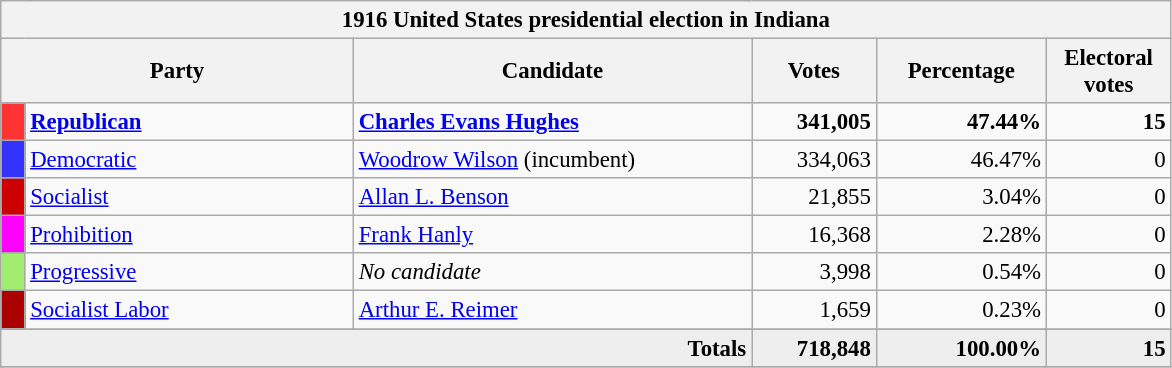<table class="wikitable" style="font-size: 95%;">
<tr>
<th colspan="6">1916 United States presidential election in Indiana</th>
</tr>
<tr>
<th colspan="2" style="width: 15em">Party</th>
<th style="width: 17em">Candidate</th>
<th style="width: 5em">Votes</th>
<th style="width: 7em">Percentage</th>
<th style="width: 5em">Electoral votes</th>
</tr>
<tr>
<th style="background-color:#FF3333; width: 3px"></th>
<td style="width: 130px"><strong><a href='#'>Republican</a></strong></td>
<td><strong><a href='#'>Charles Evans Hughes</a></strong></td>
<td align="right"><strong>341,005</strong></td>
<td align="right"><strong>47.44%</strong></td>
<td align="right"><strong>15</strong></td>
</tr>
<tr>
<th style="background-color:#3333FF; width: 3px"></th>
<td style="width: 130px"><a href='#'>Democratic</a></td>
<td><a href='#'>Woodrow Wilson</a> (incumbent)</td>
<td align="right">334,063</td>
<td align="right">46.47%</td>
<td align="right">0</td>
</tr>
<tr>
<th style="background-color:#CC0000; width: 3px"></th>
<td style="width: 130px"><a href='#'>Socialist</a></td>
<td><a href='#'>Allan L. Benson</a></td>
<td align="right">21,855</td>
<td align="right">3.04%</td>
<td align="right">0</td>
</tr>
<tr>
<th style="background-color:#FF00FF; width: 3px"></th>
<td style="width: 130px"><a href='#'>Prohibition</a></td>
<td><a href='#'>Frank Hanly</a></td>
<td align="right">16,368</td>
<td align="right">2.28%</td>
<td align="right">0</td>
</tr>
<tr>
<th style="background-color:#A2ED70; width: 3px"></th>
<td style="width: 130px"><a href='#'>Progressive</a></td>
<td><em>No candidate</em></td>
<td align="right">3,998</td>
<td align="right">0.54%</td>
<td align="right">0</td>
</tr>
<tr>
<th style="background-color:#AA0000; width: 3px"></th>
<td style="width: 130px"><a href='#'>Socialist Labor</a></td>
<td><a href='#'>Arthur E. Reimer</a></td>
<td align="right">1,659</td>
<td align="right">0.23%</td>
<td align="right">0</td>
</tr>
<tr>
</tr>
<tr bgcolor="#EEEEEE">
<td colspan="3" align="right"><strong>Totals</strong></td>
<td align="right"><strong>718,848</strong></td>
<td align="right"><strong>100.00%</strong></td>
<td align="right"><strong>15</strong></td>
</tr>
<tr bgcolor="#EEEEEE">
</tr>
</table>
